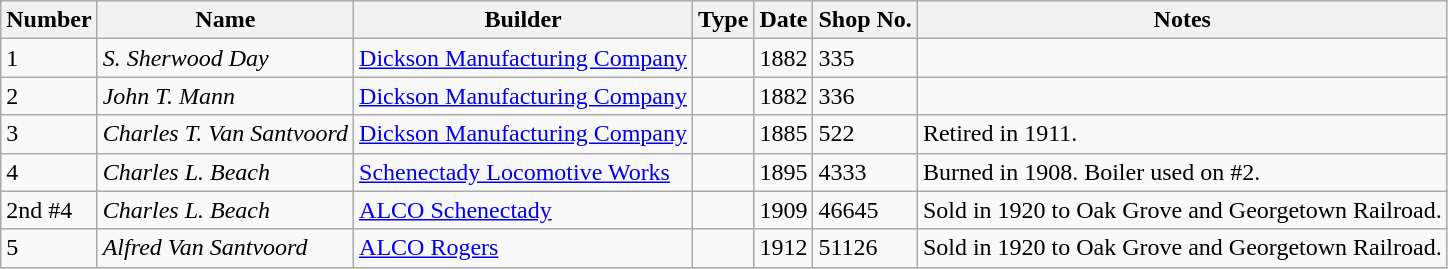<table class="wikitable">
<tr>
<th>Number</th>
<th>Name</th>
<th>Builder</th>
<th>Type</th>
<th>Date</th>
<th>Shop No.</th>
<th>Notes</th>
</tr>
<tr>
<td>1</td>
<td><em>S. Sherwood Day</em></td>
<td><a href='#'>Dickson Manufacturing Company</a></td>
<td></td>
<td>1882</td>
<td>335</td>
<td></td>
</tr>
<tr>
<td>2</td>
<td><em>John T. Mann</em></td>
<td><a href='#'>Dickson Manufacturing Company</a></td>
<td></td>
<td>1882</td>
<td>336</td>
<td></td>
</tr>
<tr>
<td>3</td>
<td><em>Charles T. Van Santvoord</em></td>
<td><a href='#'>Dickson Manufacturing Company</a></td>
<td></td>
<td>1885</td>
<td>522</td>
<td>Retired in 1911.</td>
</tr>
<tr>
<td>4</td>
<td><em>Charles L. Beach</em></td>
<td><a href='#'>Schenectady Locomotive Works</a></td>
<td></td>
<td>1895</td>
<td>4333</td>
<td>Burned in 1908.  Boiler used on #2.</td>
</tr>
<tr>
<td>2nd #4</td>
<td><em>Charles L. Beach</em></td>
<td><a href='#'>ALCO Schenectady</a></td>
<td></td>
<td>1909</td>
<td>46645</td>
<td>Sold in 1920 to Oak Grove and Georgetown Railroad.</td>
</tr>
<tr>
<td>5</td>
<td><em>Alfred Van Santvoord</em></td>
<td><a href='#'>ALCO Rogers</a></td>
<td></td>
<td>1912</td>
<td>51126</td>
<td>Sold in 1920 to Oak Grove and Georgetown Railroad.</td>
</tr>
</table>
